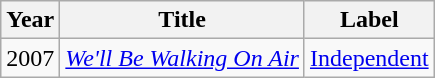<table class="wikitable">
<tr>
<th>Year</th>
<th>Title</th>
<th>Label</th>
</tr>
<tr>
<td>2007</td>
<td><em><a href='#'>We'll Be Walking On Air</a></em></td>
<td><a href='#'>Independent</a></td>
</tr>
</table>
